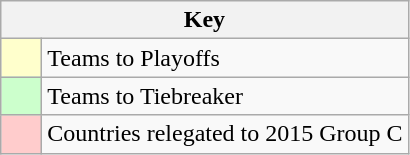<table class="wikitable" style="text-align: center;">
<tr>
<th colspan=2>Key</th>
</tr>
<tr>
<td style="background:#ffffcc; width:20px;"></td>
<td align=left>Teams to Playoffs</td>
</tr>
<tr>
<td style="background:#ccffcc; width:20px;"></td>
<td align=left>Teams to Tiebreaker</td>
</tr>
<tr>
<td style="background:#ffcccc; width:20px;"></td>
<td align=left>Countries relegated to 2015 Group C</td>
</tr>
</table>
